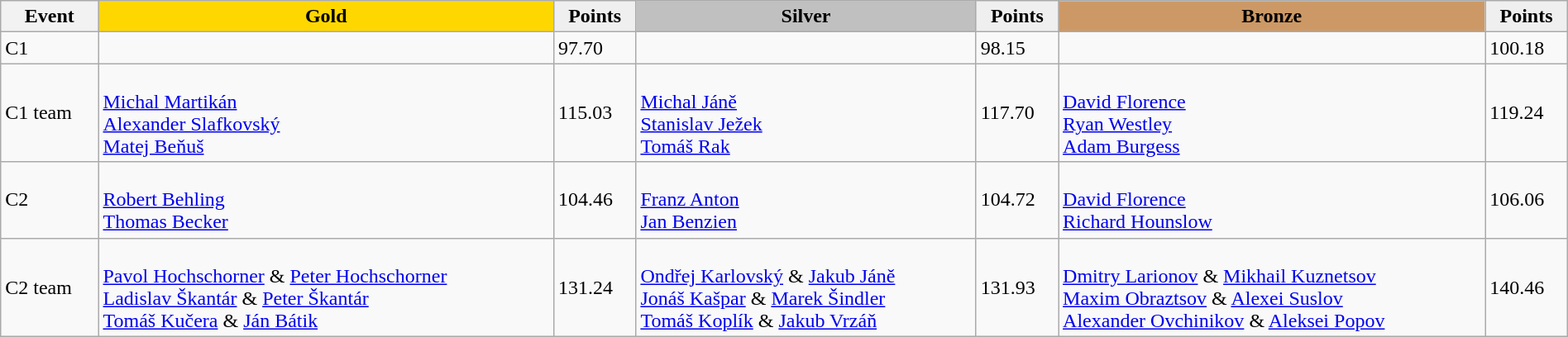<table class="wikitable" width=100%>
<tr>
<th>Event</th>
<td align=center bgcolor="gold"><strong>Gold</strong></td>
<td align=center bgcolor="EFEFEF"><strong>Points</strong></td>
<td align=center bgcolor="silver"><strong>Silver</strong></td>
<td align=center bgcolor="EFEFEF"><strong>Points</strong></td>
<td align=center bgcolor="CC9966"><strong>Bronze</strong></td>
<td align=center bgcolor="EFEFEF"><strong>Points</strong></td>
</tr>
<tr>
<td>C1</td>
<td></td>
<td>97.70</td>
<td></td>
<td>98.15</td>
<td></td>
<td>100.18</td>
</tr>
<tr>
<td>C1 team</td>
<td><br><a href='#'>Michal Martikán</a><br><a href='#'>Alexander Slafkovský</a><br><a href='#'>Matej Beňuš</a></td>
<td>115.03</td>
<td><br><a href='#'>Michal Jáně</a><br><a href='#'>Stanislav Ježek</a><br><a href='#'>Tomáš Rak</a></td>
<td>117.70</td>
<td><br><a href='#'>David Florence</a><br><a href='#'>Ryan Westley</a><br><a href='#'>Adam Burgess</a></td>
<td>119.24</td>
</tr>
<tr>
<td>C2</td>
<td><br><a href='#'>Robert Behling</a><br><a href='#'>Thomas Becker</a></td>
<td>104.46</td>
<td><br><a href='#'>Franz Anton</a><br><a href='#'>Jan Benzien</a></td>
<td>104.72</td>
<td><br><a href='#'>David Florence</a><br><a href='#'>Richard Hounslow</a></td>
<td>106.06</td>
</tr>
<tr>
<td>C2 team</td>
<td><br><a href='#'>Pavol Hochschorner</a> & <a href='#'>Peter Hochschorner</a><br><a href='#'>Ladislav Škantár</a> & <a href='#'>Peter Škantár</a><br><a href='#'>Tomáš Kučera</a> & <a href='#'>Ján Bátik</a></td>
<td>131.24</td>
<td><br><a href='#'>Ondřej Karlovský</a> & <a href='#'>Jakub Jáně</a><br><a href='#'>Jonáš Kašpar</a> & <a href='#'>Marek Šindler</a><br><a href='#'>Tomáš Koplík</a> & <a href='#'>Jakub Vrzáň</a></td>
<td>131.93</td>
<td><br><a href='#'>Dmitry Larionov</a> & <a href='#'>Mikhail Kuznetsov</a><br><a href='#'>Maxim Obraztsov</a> & <a href='#'>Alexei Suslov</a><br><a href='#'>Alexander Ovchinikov</a> & <a href='#'>Aleksei Popov</a></td>
<td>140.46</td>
</tr>
</table>
